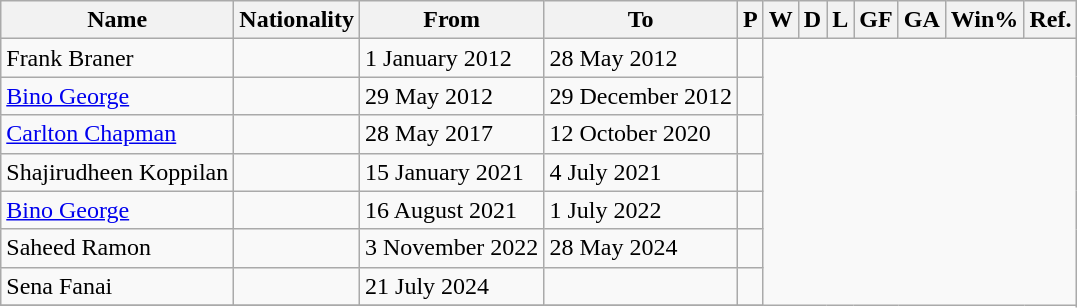<table class="wikitable plainrowheaders sortable" style="text-align:center">
<tr>
<th>Name</th>
<th>Nationality</th>
<th>From</th>
<th class="unsortable">To</th>
<th>P</th>
<th>W</th>
<th>D</th>
<th>L</th>
<th>GF</th>
<th>GA</th>
<th>Win%</th>
<th>Ref.</th>
</tr>
<tr>
<td scope=row style=text-align:left>Frank Braner</td>
<td align=left></td>
<td align=left>1 January 2012</td>
<td align=left>28 May 2012<br></td>
<td></td>
</tr>
<tr>
<td scope=row style=text-align:left><a href='#'>Bino George</a></td>
<td align=left></td>
<td align=left>29 May 2012</td>
<td align=left>29 December 2012<br></td>
<td></td>
</tr>
<tr>
<td scope=row style=text-align:left><a href='#'>Carlton Chapman</a></td>
<td align=left></td>
<td align=left>28 May 2017</td>
<td align=left>12 October 2020<br></td>
<td></td>
</tr>
<tr>
<td scope=row style=text-align:left>Shajirudheen Koppilan</td>
<td align=left></td>
<td align=left>15 January 2021</td>
<td align=left>4 July 2021<br></td>
<td></td>
</tr>
<tr>
<td scope=row style=text-align:left><a href='#'>Bino George</a></td>
<td align=left></td>
<td align=left>16 August 2021</td>
<td align=left>1 July 2022<br></td>
<td></td>
</tr>
<tr>
<td scope=row style=text-align:left>Saheed Ramon</td>
<td align=left></td>
<td align=left>3 November 2022</td>
<td align=left>28 May 2024<br></td>
<td></td>
</tr>
<tr>
<td scope=row style=text-align:left>Sena Fanai</td>
<td align=left></td>
<td align=left>21 July 2024</td>
<td align=left><br></td>
<td></td>
</tr>
<tr>
</tr>
</table>
